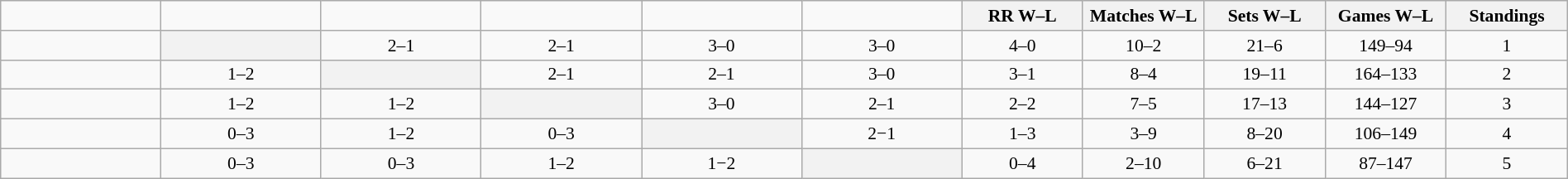<table class="wikitable" style="width: 100%; text-align:center; font-size:90%">
<tr>
<td width=108></td>
<td width=108></td>
<td width=108></td>
<td width=108></td>
<td width=108></td>
<td width=108></td>
<th width=80>RR W–L</th>
<th width=80>Matches W–L</th>
<th width=80>Sets W–L</th>
<th width=80>Games W–L</th>
<th width=80>Standings</th>
</tr>
<tr>
<td style="text-align:left;"></td>
<th bgcolor="ededed"></th>
<td>2–1</td>
<td>2–1</td>
<td>3–0</td>
<td>3–0</td>
<td>4–0</td>
<td>10–2</td>
<td>21–6</td>
<td>149–94</td>
<td>1</td>
</tr>
<tr>
<td style="text-align:left;"></td>
<td>1–2</td>
<th bgcolor="ededed"></th>
<td>2–1</td>
<td>2–1</td>
<td>3–0</td>
<td>3–1</td>
<td>8–4</td>
<td>19–11</td>
<td>164–133</td>
<td>2</td>
</tr>
<tr>
<td style="text-align:left;"></td>
<td>1–2</td>
<td>1–2</td>
<th bgcolor="ededed"></th>
<td>3–0</td>
<td>2–1</td>
<td>2–2</td>
<td>7–5</td>
<td>17–13</td>
<td>144–127</td>
<td>3</td>
</tr>
<tr>
<td style="text-align:left;"></td>
<td>0–3</td>
<td>1–2</td>
<td>0–3</td>
<th bgcolor="ededed"></th>
<td>2−1</td>
<td>1–3</td>
<td>3–9</td>
<td>8–20</td>
<td>106–149</td>
<td>4</td>
</tr>
<tr>
<td style="text-align:left;"></td>
<td>0–3</td>
<td>0–3</td>
<td>1–2</td>
<td>1−2</td>
<th bgcolor="ededed"></th>
<td>0–4</td>
<td>2–10</td>
<td>6–21</td>
<td>87–147</td>
<td>5</td>
</tr>
</table>
